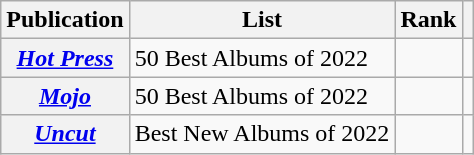<table class="wikitable sortable plainrowheaders">
<tr>
<th scope="col">Publication</th>
<th scope="col">List</th>
<th scope="col">Rank</th>
<th scope="col" class="unsortable"></th>
</tr>
<tr>
<th scope="row"><em><a href='#'>Hot Press</a></em></th>
<td>50 Best Albums of 2022</td>
<td></td>
<td></td>
</tr>
<tr>
<th scope="row"><em><a href='#'>Mojo</a></em></th>
<td>50 Best Albums of 2022</td>
<td></td>
<td></td>
</tr>
<tr>
<th scope="row"><em><a href='#'>Uncut</a></em></th>
<td>Best New Albums of 2022</td>
<td></td>
<td></td>
</tr>
</table>
